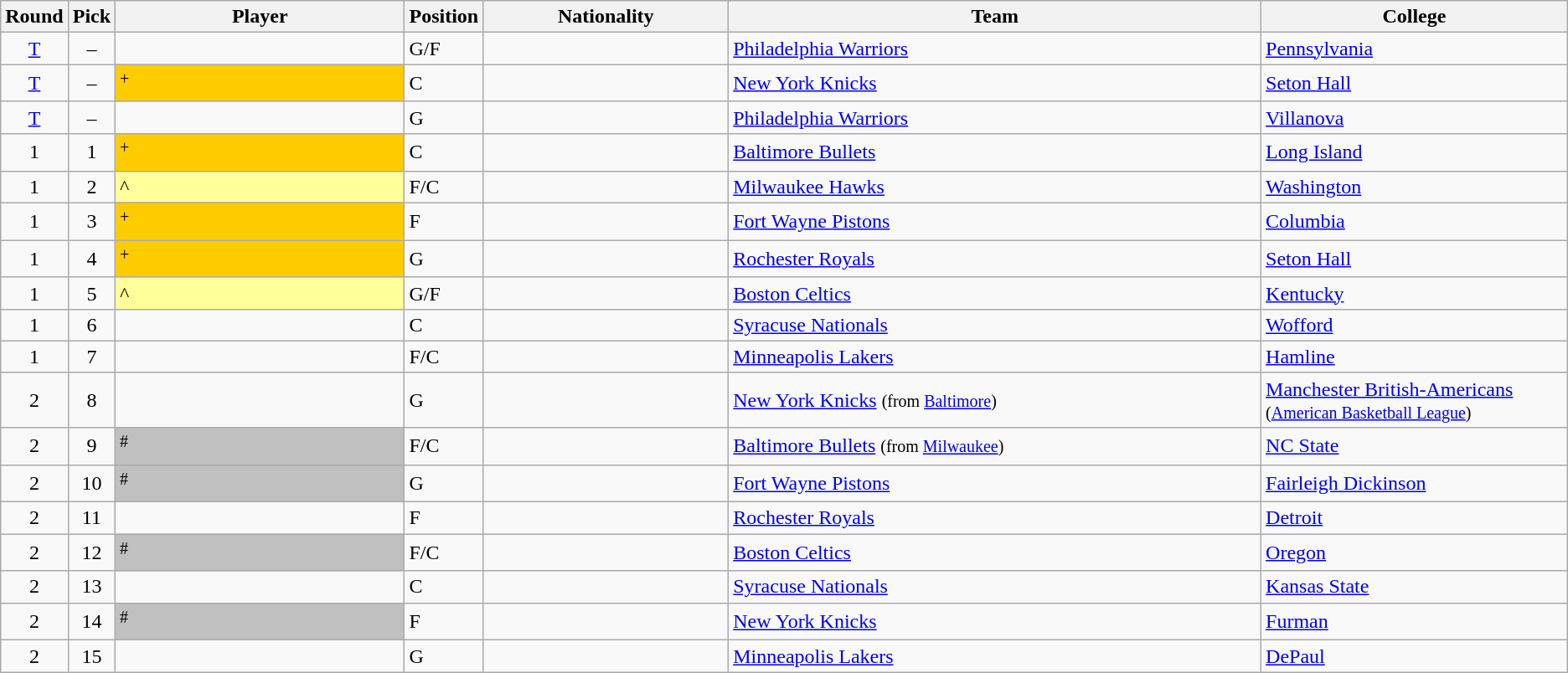<table class="wikitable sortable">
<tr>
<th width="1%">Round</th>
<th width="1%">Pick</th>
<th width="19%">Player</th>
<th width="1%">Position</th>
<th width="16%">Nationality</th>
<th width="35%">Team</th>
<th width="20%">College</th>
</tr>
<tr>
<td align=center><a href='#'>T</a></td>
<td align=center>–</td>
<td></td>
<td>G/F</td>
<td></td>
<td><a href='#'>Philadelphia Warriors</a></td>
<td><a href='#'>Pennsylvania</a></td>
</tr>
<tr>
<td align=center><a href='#'>T</a></td>
<td align=center>–</td>
<td bgcolor="#FFCC00"><sup>+</sup></td>
<td>C</td>
<td></td>
<td><a href='#'>New York Knicks</a></td>
<td><a href='#'>Seton Hall</a></td>
</tr>
<tr>
<td align=center><a href='#'>T</a></td>
<td align=center>–</td>
<td></td>
<td>G</td>
<td></td>
<td><a href='#'>Philadelphia Warriors</a></td>
<td><a href='#'>Villanova</a></td>
</tr>
<tr>
<td align=center>1</td>
<td align=center>1</td>
<td bgcolor="#FFCC00"><sup>+</sup></td>
<td>C</td>
<td></td>
<td><a href='#'>Baltimore Bullets</a></td>
<td><a href='#'>Long Island</a></td>
</tr>
<tr>
<td align=center>1</td>
<td align=center>2</td>
<td bgcolor="#FFFF99">^</td>
<td>F/C</td>
<td></td>
<td><a href='#'>Milwaukee Hawks</a></td>
<td><a href='#'>Washington</a></td>
</tr>
<tr>
<td align=center>1</td>
<td align=center>3</td>
<td bgcolor="#FFCC00"><sup>+</sup></td>
<td>F</td>
<td></td>
<td><a href='#'>Fort Wayne Pistons</a></td>
<td><a href='#'>Columbia</a></td>
</tr>
<tr>
<td align=center>1</td>
<td align=center>4</td>
<td bgcolor="#FFCC00"><sup>+</sup></td>
<td>G</td>
<td></td>
<td><a href='#'>Rochester Royals</a></td>
<td><a href='#'>Seton Hall</a></td>
</tr>
<tr>
<td align=center>1</td>
<td align=center>5</td>
<td bgcolor="#FFFF99">^</td>
<td>G/F</td>
<td></td>
<td><a href='#'>Boston Celtics</a></td>
<td><a href='#'>Kentucky</a></td>
</tr>
<tr>
<td align=center>1</td>
<td align=center>6</td>
<td></td>
<td>C</td>
<td></td>
<td><a href='#'>Syracuse Nationals</a></td>
<td><a href='#'>Wofford</a></td>
</tr>
<tr>
<td align=center>1</td>
<td align=center>7</td>
<td></td>
<td>F/C</td>
<td></td>
<td><a href='#'>Minneapolis Lakers</a></td>
<td><a href='#'>Hamline</a></td>
</tr>
<tr>
<td align=center>2</td>
<td align=center>8</td>
<td></td>
<td>G</td>
<td></td>
<td><a href='#'>New York Knicks</a> <small>(from <a href='#'>Baltimore</a>)</small></td>
<td><a href='#'>Manchester British-Americans</a> <small>(<a href='#'>American Basketball League</a>)</small></td>
</tr>
<tr>
<td align=center>2</td>
<td align=center>9</td>
<td bgcolor="#C0C0C0"><sup>#</sup></td>
<td>F/C</td>
<td></td>
<td><a href='#'>Baltimore Bullets</a> <small>(from <a href='#'>Milwaukee</a>)</small></td>
<td><a href='#'>NC State</a></td>
</tr>
<tr>
<td align=center>2</td>
<td align=center>10</td>
<td bgcolor="#C0C0C0"><sup>#</sup></td>
<td>G</td>
<td></td>
<td><a href='#'>Fort Wayne Pistons</a></td>
<td><a href='#'>Fairleigh Dickinson</a></td>
</tr>
<tr>
<td align=center>2</td>
<td align=center>11</td>
<td></td>
<td>F</td>
<td></td>
<td><a href='#'>Rochester Royals</a></td>
<td><a href='#'>Detroit</a></td>
</tr>
<tr>
<td align=center>2</td>
<td align=center>12</td>
<td bgcolor="#C0C0C0"><sup>#</sup></td>
<td>F/C</td>
<td></td>
<td><a href='#'>Boston Celtics</a></td>
<td><a href='#'>Oregon</a></td>
</tr>
<tr>
<td align=center>2</td>
<td align=center>13</td>
<td></td>
<td>C</td>
<td></td>
<td><a href='#'>Syracuse Nationals</a></td>
<td><a href='#'>Kansas State</a></td>
</tr>
<tr>
<td align=center>2</td>
<td align=center>14</td>
<td bgcolor="#C0C0C0"><sup>#</sup></td>
<td>F</td>
<td></td>
<td><a href='#'>New York Knicks</a></td>
<td><a href='#'>Furman</a></td>
</tr>
<tr>
<td align=center>2</td>
<td align=center>15</td>
<td></td>
<td>G</td>
<td></td>
<td><a href='#'>Minneapolis Lakers</a></td>
<td><a href='#'>DePaul</a></td>
</tr>
</table>
